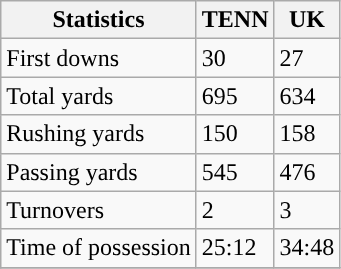<table class="wikitable">
<tr>
<th>Statistics</th>
<th>TENN</th>
<th>UK</th>
</tr>
<tr>
<td>First downs</td>
<td>30</td>
<td>27</td>
</tr>
<tr>
<td>Total yards</td>
<td>695</td>
<td>634</td>
</tr>
<tr>
<td>Rushing yards</td>
<td>150</td>
<td>158</td>
</tr>
<tr>
<td>Passing yards</td>
<td>545</td>
<td>476</td>
</tr>
<tr>
<td>Turnovers</td>
<td>2</td>
<td>3</td>
</tr>
<tr>
<td>Time of possession</td>
<td>25:12</td>
<td>34:48</td>
</tr>
<tr>
</tr>
</table>
